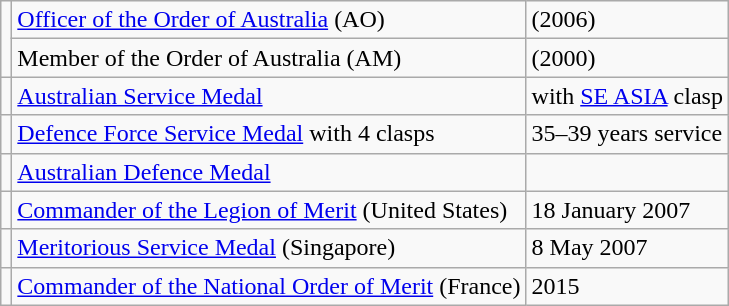<table class="wikitable">
<tr>
<td rowspan=2></td>
<td><a href='#'>Officer of the Order of Australia</a> (AO)</td>
<td>(2006)</td>
</tr>
<tr>
<td>Member of the Order of Australia (AM)</td>
<td>(2000)</td>
</tr>
<tr>
<td></td>
<td><a href='#'>Australian Service Medal</a></td>
<td>with <a href='#'>SE ASIA</a> clasp</td>
</tr>
<tr>
<td></td>
<td><a href='#'>Defence Force Service Medal</a> with 4 clasps</td>
<td>35–39 years service</td>
</tr>
<tr>
<td></td>
<td><a href='#'>Australian Defence Medal</a></td>
<td></td>
</tr>
<tr>
<td></td>
<td><a href='#'>Commander of the Legion of Merit</a> (United States)</td>
<td>18 January 2007</td>
</tr>
<tr>
<td></td>
<td><a href='#'>Meritorious Service Medal</a> (Singapore)</td>
<td>8 May 2007</td>
</tr>
<tr>
<td></td>
<td><a href='#'>Commander of the National Order of Merit</a> (France)</td>
<td>2015</td>
</tr>
</table>
